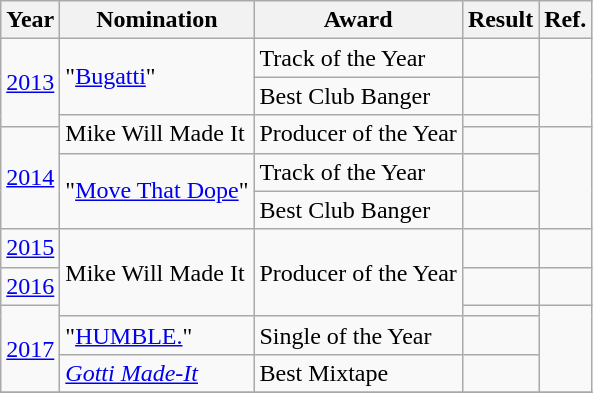<table class="wikitable">
<tr>
<th>Year</th>
<th>Nomination</th>
<th>Award</th>
<th>Result</th>
<th>Ref.</th>
</tr>
<tr>
<td rowspan="3"><a href='#'>2013</a></td>
<td rowspan="2">"<a href='#'>Bugatti</a>"</td>
<td>Track of the Year</td>
<td></td>
<td rowspan="3"><br></td>
</tr>
<tr>
<td>Best Club Banger</td>
<td></td>
</tr>
<tr>
<td rowspan="2">Mike Will Made It</td>
<td rowspan="2">Producer of the Year</td>
<td></td>
</tr>
<tr>
<td rowspan="3"><a href='#'>2014</a></td>
<td></td>
<td rowspan="3"></td>
</tr>
<tr>
<td rowspan="2">"<a href='#'>Move That Dope</a>"</td>
<td>Track of the Year</td>
<td></td>
</tr>
<tr>
<td>Best Club Banger</td>
<td></td>
</tr>
<tr>
<td><a href='#'>2015</a></td>
<td rowspan="3">Mike Will Made It</td>
<td rowspan="3">Producer of the Year</td>
<td></td>
<td></td>
</tr>
<tr>
<td><a href='#'>2016</a></td>
<td></td>
<td></td>
</tr>
<tr>
<td rowspan="3"><a href='#'>2017</a></td>
<td></td>
<td rowspan="3"></td>
</tr>
<tr>
<td>"<a href='#'>HUMBLE.</a>"</td>
<td>Single of the Year</td>
<td></td>
</tr>
<tr>
<td><em><a href='#'>Gotti Made-It</a></em></td>
<td>Best Mixtape</td>
<td></td>
</tr>
<tr>
</tr>
</table>
